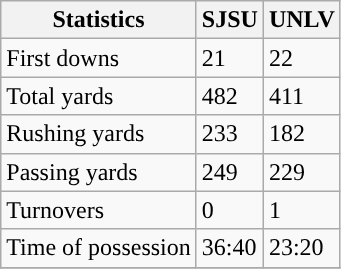<table class="wikitable" style="float: left;">
<tr>
<th>Statistics</th>
<th>SJSU</th>
<th>UNLV</th>
</tr>
<tr>
<td>First downs</td>
<td>21</td>
<td>22</td>
</tr>
<tr>
<td>Total yards</td>
<td>482</td>
<td>411</td>
</tr>
<tr>
<td>Rushing yards</td>
<td>233</td>
<td>182</td>
</tr>
<tr>
<td>Passing yards</td>
<td>249</td>
<td>229</td>
</tr>
<tr>
<td>Turnovers</td>
<td>0</td>
<td>1</td>
</tr>
<tr>
<td>Time of possession</td>
<td>36:40</td>
<td>23:20</td>
</tr>
<tr>
</tr>
</table>
